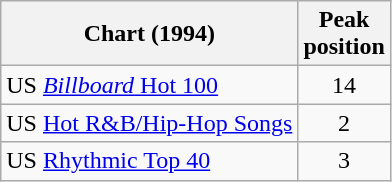<table Class = "wikitable sortable">
<tr>
<th>Chart (1994)</th>
<th>Peak<br>position</th>
</tr>
<tr>
<td>US <a href='#'><em>Billboard</em> Hot 100</a></td>
<td align=center>14</td>
</tr>
<tr>
<td>US <a href='#'>Hot R&B/Hip-Hop Songs</a> </td>
<td align=center>2</td>
</tr>
<tr>
<td>US <a href='#'>Rhythmic Top 40</a> </td>
<td align=center>3</td>
</tr>
</table>
